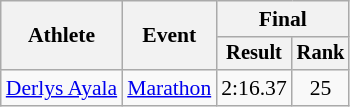<table class=wikitable style=font-size:90%>
<tr>
<th rowspan=2>Athlete</th>
<th rowspan=2>Event</th>
<th colspan=2>Final</th>
</tr>
<tr style=font-size:95%>
<th>Result</th>
<th>Rank</th>
</tr>
<tr align=center>
<td align=left><a href='#'>Derlys Ayala</a></td>
<td align=left rowspan=4><a href='#'>Marathon</a></td>
<td>2:16.37 <strong></strong></td>
<td>25</td>
</tr>
</table>
